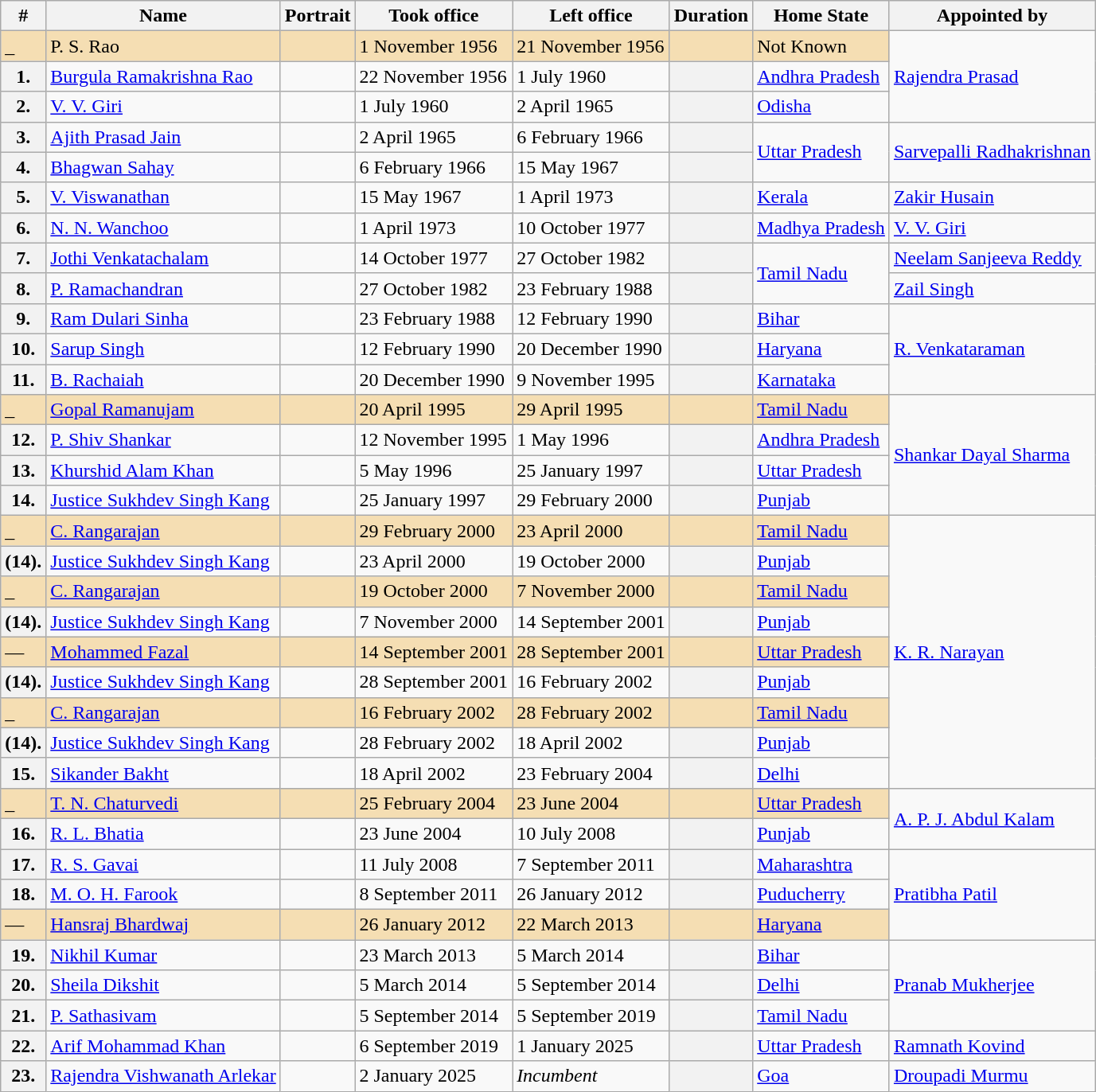<table class="wikitable sortable">
<tr>
<th>#</th>
<th>Name</th>
<th>Portrait</th>
<th>Took office</th>
<th>Left office</th>
<th>Duration</th>
<th>Home State</th>
<th>Appointed by</th>
</tr>
<tr>
<td bgcolor=wheat>_</td>
<td bgcolor=wheat>P. S. Rao</td>
<td bgcolor=wheat></td>
<td bgcolor=wheat>1 November 1956</td>
<td bgcolor=wheat>21 November 1956</td>
<td bgcolor=wheat><strong></strong></td>
<td bgcolor=wheat>Not Known</td>
<td rowspan=3><a href='#'>Rajendra Prasad</a></td>
</tr>
<tr>
<th>1.</th>
<td><a href='#'>Burgula Ramakrishna Rao</a></td>
<td></td>
<td>22 November 1956</td>
<td>1 July 1960</td>
<th><strong></strong></th>
<td><a href='#'>Andhra Pradesh</a></td>
</tr>
<tr>
<th>2.</th>
<td><a href='#'>V. V. Giri</a></td>
<td></td>
<td>1 July 1960</td>
<td>2 April 1965</td>
<th><strong></strong></th>
<td><a href='#'>Odisha</a></td>
</tr>
<tr>
<th>3.</th>
<td><a href='#'>Ajith Prasad Jain</a></td>
<td></td>
<td>2 April 1965</td>
<td>6 February 1966</td>
<th><strong></strong></th>
<td rowspan=2><a href='#'>Uttar Pradesh</a></td>
<td rowspan=2><a href='#'>Sarvepalli Radhakrishnan</a></td>
</tr>
<tr>
<th>4.</th>
<td><a href='#'>Bhagwan Sahay</a></td>
<td></td>
<td>6 February 1966</td>
<td>15 May 1967</td>
<th><strong></strong></th>
</tr>
<tr>
<th>5.</th>
<td><a href='#'>V. Viswanathan</a></td>
<td></td>
<td>15 May 1967</td>
<td>1 April 1973</td>
<th><strong></strong></th>
<td><a href='#'>Kerala</a></td>
<td><a href='#'>Zakir Husain</a></td>
</tr>
<tr>
<th>6.</th>
<td><a href='#'>N. N. Wanchoo</a></td>
<td></td>
<td>1 April 1973</td>
<td>10 October 1977</td>
<th><strong></strong></th>
<td><a href='#'>Madhya Pradesh</a></td>
<td><a href='#'>V. V. Giri</a></td>
</tr>
<tr>
<th>7.</th>
<td><a href='#'>Jothi Venkatachalam</a></td>
<td></td>
<td>14 October 1977</td>
<td>27 October 1982</td>
<th><strong></strong></th>
<td rowspan=2><a href='#'>Tamil Nadu</a></td>
<td><a href='#'>Neelam Sanjeeva Reddy</a></td>
</tr>
<tr>
<th>8.</th>
<td><a href='#'>P. Ramachandran</a></td>
<td></td>
<td>27 October 1982</td>
<td>23 February 1988</td>
<th><strong></strong></th>
<td><a href='#'>Zail Singh</a></td>
</tr>
<tr>
<th>9.</th>
<td><a href='#'>Ram Dulari Sinha</a></td>
<td></td>
<td>23 February 1988</td>
<td>12 February 1990</td>
<th><strong></strong></th>
<td><a href='#'>Bihar</a></td>
<td rowspan=3><a href='#'>R. Venkataraman</a></td>
</tr>
<tr>
<th>10.</th>
<td><a href='#'>Sarup Singh</a></td>
<td></td>
<td>12 February 1990</td>
<td>20 December 1990</td>
<th><strong></strong></th>
<td><a href='#'>Haryana</a></td>
</tr>
<tr>
<th>11.</th>
<td><a href='#'>B. Rachaiah</a></td>
<td></td>
<td>20 December 1990</td>
<td>9 November 1995</td>
<th><strong></strong></th>
<td><a href='#'>Karnataka</a></td>
</tr>
<tr>
<td bgcolor=wheat>_</td>
<td bgcolor=wheat><a href='#'>Gopal Ramanujam</a></td>
<td bgcolor=wheat></td>
<td bgcolor=wheat>20 April 1995</td>
<td bgcolor=wheat>29 April 1995</td>
<td bgcolor=wheat><strong></strong></td>
<td bgcolor=wheat><a href='#'>Tamil Nadu</a></td>
<td rowspan=4><a href='#'>Shankar Dayal Sharma</a></td>
</tr>
<tr>
<th>12.</th>
<td><a href='#'>P. Shiv Shankar</a></td>
<td></td>
<td>12 November 1995</td>
<td>1 May 1996</td>
<th><strong></strong></th>
<td><a href='#'>Andhra Pradesh</a></td>
</tr>
<tr>
<th>13.</th>
<td><a href='#'>Khurshid Alam Khan</a></td>
<td></td>
<td>5 May 1996</td>
<td>25 January 1997</td>
<th><strong></strong></th>
<td><a href='#'>Uttar Pradesh</a></td>
</tr>
<tr>
<th>14.</th>
<td><a href='#'>Justice Sukhdev Singh Kang</a></td>
<td></td>
<td>25 January 1997</td>
<td>29 February 2000</td>
<th><strong></strong></th>
<td><a href='#'>Punjab</a></td>
</tr>
<tr>
<td bgcolor=wheat>_</td>
<td bgcolor=wheat><a href='#'>C. Rangarajan</a></td>
<td bgcolor=wheat></td>
<td bgcolor=wheat>29 February 2000</td>
<td bgcolor=wheat>23 April 2000</td>
<td bgcolor =wheat><strong></strong></td>
<td bgcolor=wheat><a href='#'>Tamil Nadu</a></td>
<td rowspan=9><a href='#'>K. R. Narayan</a></td>
</tr>
<tr>
<th>(14).</th>
<td><a href='#'>Justice Sukhdev Singh Kang</a></td>
<td></td>
<td>23 April 2000</td>
<td>19 October 2000</td>
<th><strong></strong></th>
<td><a href='#'>Punjab</a></td>
</tr>
<tr>
<td bgcolor=wheat>_</td>
<td bgcolor=wheat><a href='#'>C. Rangarajan</a></td>
<td bgcolor=wheat></td>
<td bgcolor=wheat>19 October 2000</td>
<td bgcolor=wheat>7 November 2000</td>
<td bgcolor =wheat><strong></strong></td>
<td bgcolor=wheat><a href='#'>Tamil Nadu</a></td>
</tr>
<tr>
<th>(14).</th>
<td><a href='#'>Justice Sukhdev Singh Kang</a></td>
<td></td>
<td>7 November 2000</td>
<td>14 September 2001</td>
<th><strong></strong></th>
<td><a href='#'>Punjab</a></td>
</tr>
<tr>
<td bgcolor=wheat>—</td>
<td bgcolor=wheat><a href='#'>Mohammed Fazal</a></td>
<td bgcolor=wheat></td>
<td bgcolor=wheat>14 September 2001</td>
<td bgcolor=wheat>28 September 2001</td>
<td bgcolor =wheat><strong></strong></td>
<td bgcolor=wheat><a href='#'>Uttar Pradesh</a></td>
</tr>
<tr>
<th>(14).</th>
<td><a href='#'>Justice Sukhdev Singh Kang</a></td>
<td></td>
<td>28 September 2001</td>
<td>16 February 2002</td>
<th><strong></strong></th>
<td><a href='#'>Punjab</a></td>
</tr>
<tr>
<td bgcolor=wheat>_</td>
<td bgcolor=wheat><a href='#'>C. Rangarajan</a></td>
<td bgcolor=wheat></td>
<td bgcolor=wheat>16 February 2002</td>
<td bgcolor=wheat>28 February 2002</td>
<td bgcolor =wheat><strong></strong></td>
<td bgcolor=wheat><a href='#'>Tamil Nadu</a></td>
</tr>
<tr>
<th>(14).</th>
<td><a href='#'>Justice Sukhdev Singh Kang</a></td>
<td></td>
<td>28 February 2002</td>
<td>18 April 2002</td>
<th><strong></strong></th>
<td><a href='#'>Punjab</a></td>
</tr>
<tr>
<th>15.</th>
<td><a href='#'>Sikander Bakht</a></td>
<td></td>
<td>18 April 2002</td>
<td>23 February 2004</td>
<th><strong></strong></th>
<td><a href='#'>Delhi</a></td>
</tr>
<tr>
<td bgcolor=wheat>_</td>
<td bgcolor=wheat><a href='#'>T. N. Chaturvedi</a></td>
<td bgcolor=wheat></td>
<td bgcolor=wheat>25 February 2004</td>
<td bgcolor=wheat>23 June 2004</td>
<td bgcolor=wheat><strong></strong></td>
<td bgcolor=wheat><a href='#'>Uttar Pradesh</a></td>
<td rowspan=2><a href='#'>A. P. J. Abdul Kalam</a></td>
</tr>
<tr>
<th>16.</th>
<td><a href='#'>R. L. Bhatia</a></td>
<td></td>
<td>23 June 2004</td>
<td>10 July 2008</td>
<th><strong></strong></th>
<td><a href='#'>Punjab</a></td>
</tr>
<tr>
<th>17.</th>
<td><a href='#'>R. S. Gavai</a></td>
<td></td>
<td>11 July 2008</td>
<td>7 September 2011</td>
<th><strong></strong></th>
<td><a href='#'>Maharashtra</a></td>
<td rowspan=3><a href='#'>Pratibha Patil</a></td>
</tr>
<tr>
<th>18.</th>
<td><a href='#'>M. O. H. Farook</a></td>
<td></td>
<td>8 September 2011</td>
<td>26 January 2012</td>
<th><strong></strong></th>
<td><a href='#'>Puducherry</a></td>
</tr>
<tr>
<td bgcolor=wheat>—</td>
<td bgcolor=wheat><a href='#'>Hansraj Bhardwaj</a></td>
<td bgcolor=wheat></td>
<td bgcolor=wheat>26 January 2012</td>
<td bgcolor=wheat>22 March 2013</td>
<td bgcolor=wheat><strong></strong></td>
<td bgcolor=wheat><a href='#'>Haryana</a></td>
</tr>
<tr>
<th>19.</th>
<td><a href='#'>Nikhil Kumar</a></td>
<td></td>
<td>23 March 2013</td>
<td>5 March 2014</td>
<th><strong></strong></th>
<td><a href='#'>Bihar</a></td>
<td rowspan=3><a href='#'>Pranab Mukherjee</a></td>
</tr>
<tr>
<th>20.</th>
<td><a href='#'>Sheila Dikshit</a></td>
<td></td>
<td>5 March 2014</td>
<td>5 September 2014</td>
<th><strong></strong></th>
<td><a href='#'>Delhi</a></td>
</tr>
<tr>
<th>21.</th>
<td><a href='#'>P. Sathasivam</a></td>
<td></td>
<td>5 September 2014</td>
<td>5 September 2019</td>
<th><strong></strong></th>
<td><a href='#'>Tamil Nadu</a></td>
</tr>
<tr>
<th>22.</th>
<td><a href='#'>Arif Mohammad Khan</a></td>
<td></td>
<td>6 September 2019</td>
<td>1 January 2025</td>
<th><strong></strong></th>
<td><a href='#'>Uttar Pradesh</a></td>
<td><a href='#'>Ramnath Kovind</a></td>
</tr>
<tr>
<th>23.</th>
<td><a href='#'>Rajendra Vishwanath Arlekar</a></td>
<td></td>
<td>2 January 2025</td>
<td><em>Incumbent</em></td>
<th><strong></strong></th>
<td><a href='#'>Goa</a></td>
<td><a href='#'>Droupadi Murmu</a></td>
</tr>
</table>
